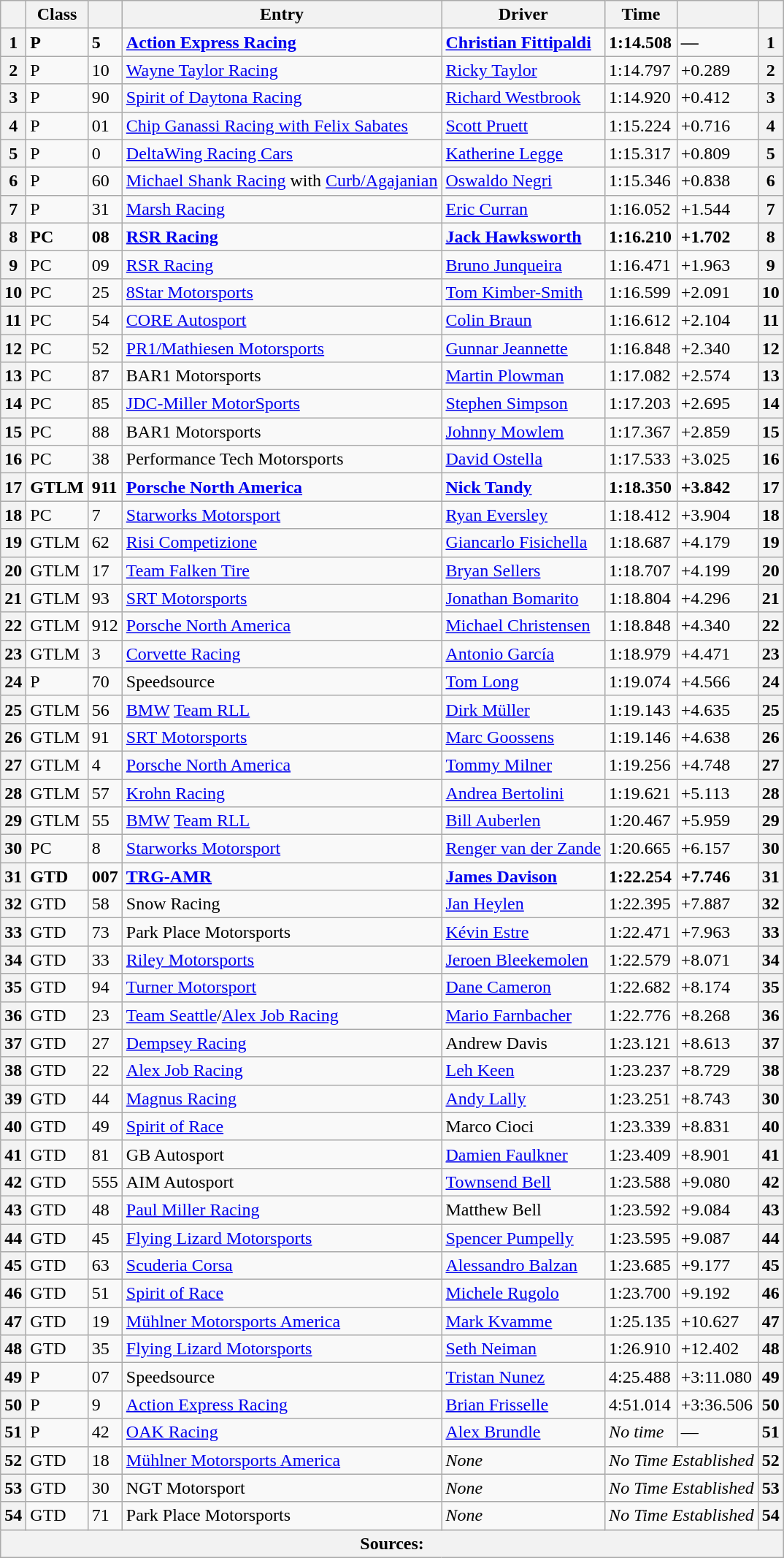<table class="wikitable">
<tr>
<th></th>
<th>Class</th>
<th></th>
<th>Entry</th>
<th>Driver</th>
<th>Time</th>
<th></th>
<th></th>
</tr>
<tr>
<th>1</th>
<td><strong>P</strong></td>
<td><strong>5</strong></td>
<td><strong> <a href='#'>Action Express Racing</a></strong></td>
<td><strong> <a href='#'>Christian Fittipaldi</a></strong></td>
<td><strong>1:14.508</strong></td>
<td><strong>—</strong></td>
<th>1</th>
</tr>
<tr>
<th>2</th>
<td>P</td>
<td>10</td>
<td> <a href='#'>Wayne Taylor Racing</a></td>
<td> <a href='#'>Ricky Taylor</a></td>
<td>1:14.797</td>
<td>+0.289</td>
<th>2</th>
</tr>
<tr>
<th>3</th>
<td>P</td>
<td>90</td>
<td> <a href='#'>Spirit of Daytona Racing</a></td>
<td> <a href='#'>Richard Westbrook</a></td>
<td>1:14.920</td>
<td>+0.412</td>
<th>3</th>
</tr>
<tr>
<th>4</th>
<td>P</td>
<td>01</td>
<td> <a href='#'>Chip Ganassi Racing with Felix Sabates</a></td>
<td> <a href='#'>Scott Pruett</a></td>
<td>1:15.224</td>
<td>+0.716</td>
<th>4</th>
</tr>
<tr>
<th>5</th>
<td>P</td>
<td>0</td>
<td> <a href='#'>DeltaWing Racing Cars</a></td>
<td> <a href='#'>Katherine Legge</a></td>
<td>1:15.317</td>
<td>+0.809</td>
<th>5</th>
</tr>
<tr>
<th>6</th>
<td>P</td>
<td>60</td>
<td> <a href='#'>Michael Shank Racing</a> with <a href='#'>Curb/Agajanian</a></td>
<td> <a href='#'>Oswaldo Negri</a></td>
<td>1:15.346</td>
<td>+0.838</td>
<th>6</th>
</tr>
<tr>
<th>7</th>
<td>P</td>
<td>31</td>
<td> <a href='#'>Marsh Racing</a></td>
<td> <a href='#'>Eric Curran</a></td>
<td>1:16.052</td>
<td>+1.544</td>
<th>7</th>
</tr>
<tr>
<th>8</th>
<td><strong>PC</strong></td>
<td><strong>08</strong></td>
<td><strong> <a href='#'>RSR Racing</a></strong></td>
<td><strong> <a href='#'>Jack Hawksworth</a></strong></td>
<td><strong>1:16.210</strong></td>
<td><strong>+1.702</strong></td>
<th>8</th>
</tr>
<tr>
<th>9</th>
<td>PC</td>
<td>09</td>
<td> <a href='#'>RSR Racing</a></td>
<td> <a href='#'>Bruno Junqueira</a></td>
<td>1:16.471</td>
<td>+1.963</td>
<th>9</th>
</tr>
<tr>
<th>10</th>
<td>PC</td>
<td>25</td>
<td> <a href='#'>8Star Motorsports</a></td>
<td> <a href='#'>Tom Kimber-Smith</a></td>
<td>1:16.599</td>
<td>+2.091</td>
<th>10</th>
</tr>
<tr>
<th>11</th>
<td>PC</td>
<td>54</td>
<td> <a href='#'>CORE Autosport</a></td>
<td> <a href='#'>Colin Braun</a></td>
<td>1:16.612</td>
<td>+2.104</td>
<th>11</th>
</tr>
<tr>
<th>12</th>
<td>PC</td>
<td>52</td>
<td> <a href='#'>PR1/Mathiesen Motorsports</a></td>
<td> <a href='#'>Gunnar Jeannette</a></td>
<td>1:16.848</td>
<td>+2.340</td>
<th>12</th>
</tr>
<tr>
<th>13</th>
<td>PC</td>
<td>87</td>
<td> BAR1 Motorsports</td>
<td> <a href='#'>Martin Plowman</a></td>
<td>1:17.082</td>
<td>+2.574</td>
<th>13</th>
</tr>
<tr>
<th>14</th>
<td>PC</td>
<td>85</td>
<td> <a href='#'>JDC-Miller MotorSports</a></td>
<td> <a href='#'>Stephen Simpson</a></td>
<td>1:17.203</td>
<td>+2.695</td>
<th>14</th>
</tr>
<tr>
<th>15</th>
<td>PC</td>
<td>88</td>
<td> BAR1 Motorsports</td>
<td> <a href='#'>Johnny Mowlem</a></td>
<td>1:17.367</td>
<td>+2.859</td>
<th>15</th>
</tr>
<tr>
<th>16</th>
<td>PC</td>
<td>38</td>
<td> Performance Tech Motorsports</td>
<td> <a href='#'>David Ostella</a></td>
<td>1:17.533</td>
<td>+3.025</td>
<th>16</th>
</tr>
<tr>
<th>17</th>
<td><strong>GTLM</strong></td>
<td><strong>911</strong></td>
<td><strong> <a href='#'>Porsche North America</a></strong></td>
<td><strong> <a href='#'>Nick Tandy</a></strong></td>
<td><strong>1:18.350</strong></td>
<td><strong>+3.842</strong></td>
<th>17</th>
</tr>
<tr>
<th>18</th>
<td>PC</td>
<td>7</td>
<td> <a href='#'>Starworks Motorsport</a></td>
<td> <a href='#'>Ryan Eversley</a></td>
<td>1:18.412</td>
<td>+3.904</td>
<th>18</th>
</tr>
<tr>
<th>19</th>
<td>GTLM</td>
<td>62</td>
<td> <a href='#'>Risi Competizione</a></td>
<td> <a href='#'>Giancarlo Fisichella</a></td>
<td>1:18.687</td>
<td>+4.179</td>
<th>19</th>
</tr>
<tr>
<th>20</th>
<td>GTLM</td>
<td>17</td>
<td> <a href='#'>Team Falken Tire</a></td>
<td> <a href='#'>Bryan Sellers</a></td>
<td>1:18.707</td>
<td>+4.199</td>
<th>20</th>
</tr>
<tr>
<th>21</th>
<td>GTLM</td>
<td>93</td>
<td> <a href='#'>SRT Motorsports</a></td>
<td> <a href='#'>Jonathan Bomarito</a></td>
<td>1:18.804</td>
<td>+4.296</td>
<th>21</th>
</tr>
<tr>
<th>22</th>
<td>GTLM</td>
<td>912</td>
<td> <a href='#'>Porsche North America</a></td>
<td> <a href='#'>Michael Christensen</a></td>
<td>1:18.848</td>
<td>+4.340</td>
<th>22</th>
</tr>
<tr>
<th>23</th>
<td>GTLM</td>
<td>3</td>
<td> <a href='#'>Corvette Racing</a></td>
<td> <a href='#'>Antonio García</a></td>
<td>1:18.979</td>
<td>+4.471</td>
<th>23</th>
</tr>
<tr>
<th>24</th>
<td>P</td>
<td>70</td>
<td> Speedsource</td>
<td> <a href='#'>Tom Long</a></td>
<td>1:19.074</td>
<td>+4.566</td>
<th>24</th>
</tr>
<tr>
<th>25</th>
<td>GTLM</td>
<td>56</td>
<td> <a href='#'>BMW</a> <a href='#'>Team RLL</a></td>
<td> <a href='#'>Dirk Müller</a></td>
<td>1:19.143</td>
<td>+4.635</td>
<th>25</th>
</tr>
<tr>
<th>26</th>
<td>GTLM</td>
<td>91</td>
<td> <a href='#'>SRT Motorsports</a></td>
<td> <a href='#'>Marc Goossens</a></td>
<td>1:19.146</td>
<td>+4.638</td>
<th>26</th>
</tr>
<tr>
<th>27</th>
<td>GTLM</td>
<td>4</td>
<td> <a href='#'>Porsche North America</a></td>
<td> <a href='#'>Tommy Milner</a></td>
<td>1:19.256</td>
<td>+4.748</td>
<th>27</th>
</tr>
<tr>
<th>28</th>
<td>GTLM</td>
<td>57</td>
<td> <a href='#'>Krohn Racing</a></td>
<td> <a href='#'>Andrea Bertolini</a></td>
<td>1:19.621</td>
<td>+5.113</td>
<th>28</th>
</tr>
<tr>
<th>29</th>
<td>GTLM</td>
<td>55</td>
<td> <a href='#'>BMW</a> <a href='#'>Team RLL</a></td>
<td> <a href='#'>Bill Auberlen</a></td>
<td>1:20.467</td>
<td>+5.959</td>
<th>29</th>
</tr>
<tr>
<th>30</th>
<td>PC</td>
<td>8</td>
<td> <a href='#'>Starworks Motorsport</a></td>
<td> <a href='#'>Renger van der Zande</a></td>
<td>1:20.665</td>
<td>+6.157</td>
<th>30</th>
</tr>
<tr>
<th>31</th>
<td><strong>GTD</strong></td>
<td><strong>007</strong></td>
<td><strong> <a href='#'>TRG-AMR</a></strong></td>
<td><strong> <a href='#'>James Davison</a></strong></td>
<td><strong>1:22.254</strong></td>
<td><strong>+7.746</strong></td>
<th>31</th>
</tr>
<tr>
<th>32</th>
<td>GTD</td>
<td>58</td>
<td> Snow Racing</td>
<td> <a href='#'>Jan Heylen</a></td>
<td>1:22.395</td>
<td>+7.887</td>
<th>32</th>
</tr>
<tr>
<th>33</th>
<td>GTD</td>
<td>73</td>
<td> Park Place Motorsports</td>
<td> <a href='#'>Kévin Estre</a></td>
<td>1:22.471</td>
<td>+7.963</td>
<th>33</th>
</tr>
<tr>
<th>34</th>
<td>GTD</td>
<td>33</td>
<td> <a href='#'>Riley Motorsports</a></td>
<td> <a href='#'>Jeroen Bleekemolen</a></td>
<td>1:22.579</td>
<td>+8.071</td>
<th>34</th>
</tr>
<tr>
<th>35</th>
<td>GTD</td>
<td>94</td>
<td> <a href='#'>Turner Motorsport</a></td>
<td> <a href='#'>Dane Cameron</a></td>
<td>1:22.682</td>
<td>+8.174</td>
<th>35</th>
</tr>
<tr>
<th>36</th>
<td>GTD</td>
<td>23</td>
<td> <a href='#'>Team Seattle</a>/<a href='#'>Alex Job Racing</a></td>
<td> <a href='#'>Mario Farnbacher</a></td>
<td>1:22.776</td>
<td>+8.268</td>
<th>36</th>
</tr>
<tr>
<th>37</th>
<td>GTD</td>
<td>27</td>
<td> <a href='#'>Dempsey Racing</a></td>
<td> Andrew Davis</td>
<td>1:23.121</td>
<td>+8.613</td>
<th>37</th>
</tr>
<tr>
<th>38</th>
<td>GTD</td>
<td>22</td>
<td> <a href='#'>Alex Job Racing</a></td>
<td> <a href='#'>Leh Keen</a></td>
<td>1:23.237</td>
<td>+8.729</td>
<th>38</th>
</tr>
<tr>
<th>39</th>
<td>GTD</td>
<td>44</td>
<td> <a href='#'>Magnus Racing</a></td>
<td> <a href='#'>Andy Lally</a></td>
<td>1:23.251</td>
<td>+8.743</td>
<th>30</th>
</tr>
<tr>
<th>40</th>
<td>GTD</td>
<td>49</td>
<td> <a href='#'>Spirit of Race</a></td>
<td> Marco Cioci</td>
<td>1:23.339</td>
<td>+8.831</td>
<th>40</th>
</tr>
<tr>
<th>41</th>
<td>GTD</td>
<td>81</td>
<td> GB Autosport</td>
<td> <a href='#'>Damien Faulkner</a></td>
<td>1:23.409</td>
<td>+8.901</td>
<th>41</th>
</tr>
<tr>
<th>42</th>
<td>GTD</td>
<td>555</td>
<td> AIM Autosport</td>
<td> <a href='#'>Townsend Bell</a></td>
<td>1:23.588</td>
<td>+9.080</td>
<th>42</th>
</tr>
<tr>
<th>43</th>
<td>GTD</td>
<td>48</td>
<td> <a href='#'>Paul Miller Racing</a></td>
<td> Matthew Bell</td>
<td>1:23.592</td>
<td>+9.084</td>
<th>43</th>
</tr>
<tr>
<th>44</th>
<td>GTD</td>
<td>45</td>
<td> <a href='#'>Flying Lizard Motorsports</a></td>
<td> <a href='#'>Spencer Pumpelly</a></td>
<td>1:23.595</td>
<td>+9.087</td>
<th>44</th>
</tr>
<tr>
<th>45</th>
<td>GTD</td>
<td>63</td>
<td> <a href='#'>Scuderia Corsa</a></td>
<td> <a href='#'>Alessandro Balzan</a></td>
<td>1:23.685</td>
<td>+9.177</td>
<th>45</th>
</tr>
<tr>
<th>46</th>
<td>GTD</td>
<td>51</td>
<td> <a href='#'>Spirit of Race</a></td>
<td> <a href='#'>Michele Rugolo</a></td>
<td>1:23.700</td>
<td>+9.192</td>
<th>46</th>
</tr>
<tr>
<th>47</th>
<td>GTD</td>
<td>19</td>
<td> <a href='#'>Mühlner Motorsports America</a></td>
<td> <a href='#'>Mark Kvamme</a></td>
<td>1:25.135</td>
<td>+10.627</td>
<th>47</th>
</tr>
<tr>
<th>48</th>
<td>GTD</td>
<td>35</td>
<td> <a href='#'>Flying Lizard Motorsports</a></td>
<td> <a href='#'>Seth Neiman</a></td>
<td>1:26.910</td>
<td>+12.402</td>
<th>48</th>
</tr>
<tr>
<th>49</th>
<td>P</td>
<td>07</td>
<td> Speedsource</td>
<td> <a href='#'>Tristan Nunez</a></td>
<td>4:25.488</td>
<td>+3:11.080</td>
<th>49</th>
</tr>
<tr>
<th>50</th>
<td>P</td>
<td>9</td>
<td> <a href='#'>Action Express Racing</a></td>
<td> <a href='#'>Brian Frisselle</a></td>
<td>4:51.014</td>
<td>+3:36.506</td>
<th>50</th>
</tr>
<tr>
<th>51</th>
<td>P</td>
<td>42</td>
<td> <a href='#'>OAK Racing</a></td>
<td> <a href='#'>Alex Brundle</a></td>
<td><em>No time</em></td>
<td>—</td>
<th>51</th>
</tr>
<tr>
<th>52</th>
<td>GTD</td>
<td>18</td>
<td> <a href='#'>Mühlner Motorsports America</a></td>
<td><em>None</em></td>
<td colspan="2"><em>No Time Established</em></td>
<th>52</th>
</tr>
<tr>
<th>53</th>
<td>GTD</td>
<td>30</td>
<td> NGT Motorsport</td>
<td><em>None</em></td>
<td colspan="2"><em>No Time Established</em></td>
<th>53</th>
</tr>
<tr>
<th>54</th>
<td>GTD</td>
<td>71</td>
<td> Park Place Motorsports</td>
<td><em>None</em></td>
<td colspan="2"><em>No Time Established</em></td>
<th>54</th>
</tr>
<tr>
<th colspan="8">Sources:</th>
</tr>
</table>
